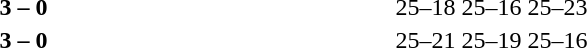<table>
<tr>
<th width=200></th>
<th width=80></th>
<th width=200></th>
<th width=220></th>
</tr>
<tr>
<td align=right><strong></strong></td>
<td align=center><strong>3 – 0</strong></td>
<td></td>
<td>25–18 25–16 25–23</td>
</tr>
<tr>
<td align=right><strong></strong></td>
<td align=center><strong>3 – 0</strong></td>
<td></td>
<td>25–21 25–19 25–16</td>
</tr>
</table>
